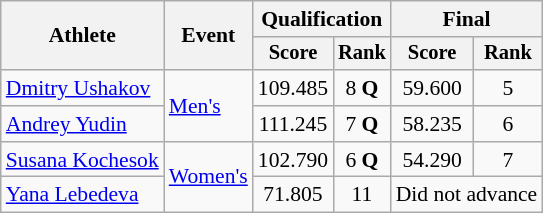<table class="wikitable" style="text-align:center; font-size:90%">
<tr>
<th rowspan=2>Athlete</th>
<th rowspan=2>Event</th>
<th colspan=2>Qualification</th>
<th colspan=2>Final</th>
</tr>
<tr style="font-size:95%">
<th>Score</th>
<th>Rank</th>
<th>Score</th>
<th>Rank</th>
</tr>
<tr>
<td align=left><a href='#'>Dmitry Ushakov</a></td>
<td align=left rowspan=2><a href='#'>Men's</a></td>
<td>109.485</td>
<td>8 <strong>Q</strong></td>
<td>59.600</td>
<td>5</td>
</tr>
<tr>
<td align=left><a href='#'>Andrey Yudin</a></td>
<td>111.245</td>
<td>7 <strong>Q</strong></td>
<td>58.235</td>
<td>6</td>
</tr>
<tr>
<td align=left><a href='#'>Susana Kochesok</a></td>
<td align=left rowspan=2><a href='#'>Women's</a></td>
<td>102.790</td>
<td>6 <strong>Q</strong></td>
<td>54.290</td>
<td>7</td>
</tr>
<tr>
<td align=left><a href='#'>Yana Lebedeva</a></td>
<td>71.805</td>
<td>11</td>
<td colspan=2>Did not advance</td>
</tr>
</table>
